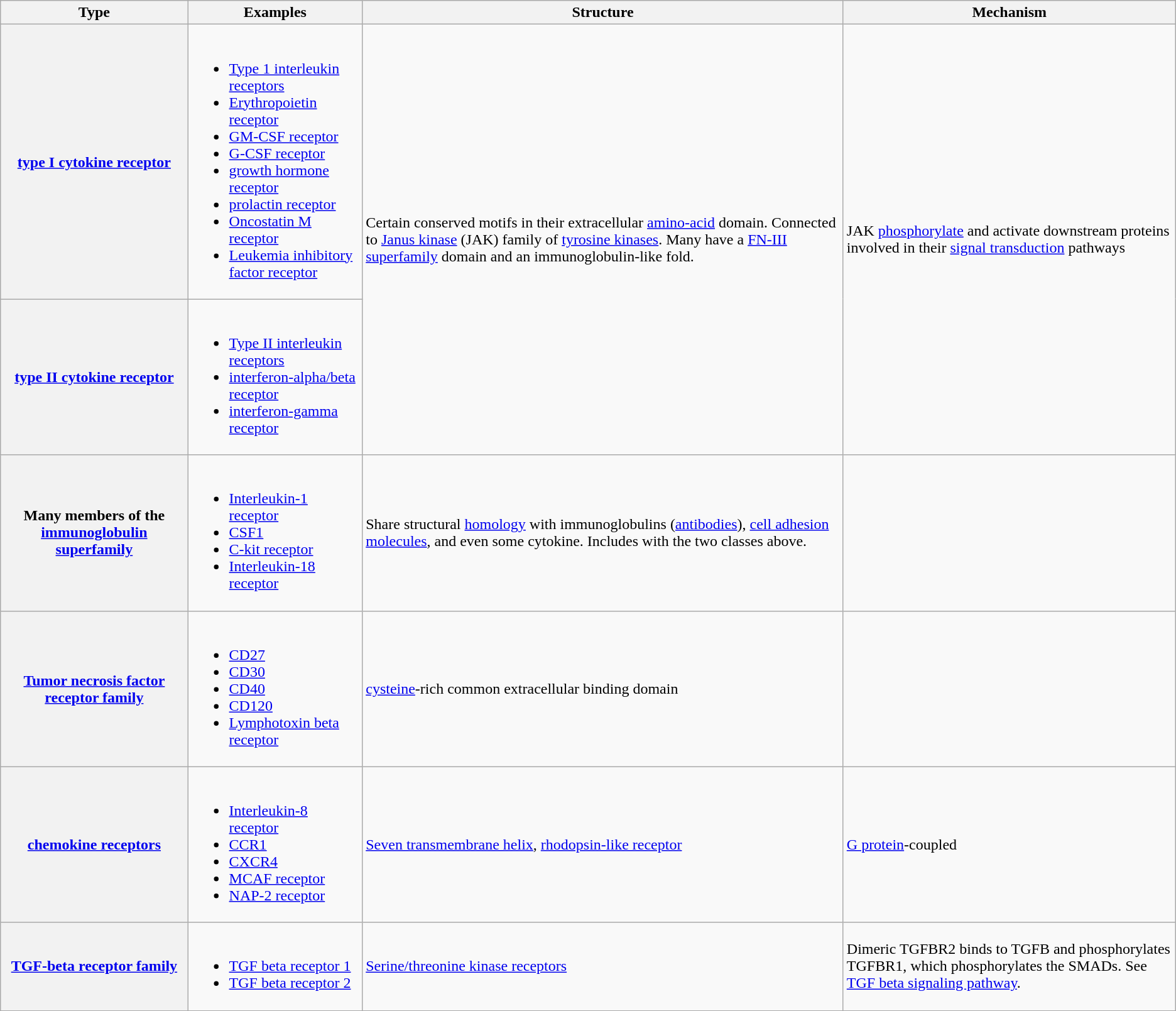<table class="wikitable">
<tr>
<th>Type</th>
<th>Examples</th>
<th>Structure</th>
<th>Mechanism</th>
</tr>
<tr>
<th><a href='#'>type I cytokine receptor</a></th>
<td><br><ul><li><a href='#'>Type 1 interleukin receptors</a></li><li><a href='#'>Erythropoietin receptor</a></li><li><a href='#'>GM-CSF receptor</a></li><li><a href='#'>G-CSF receptor</a></li><li><a href='#'>growth hormone receptor</a></li><li><a href='#'>prolactin receptor</a></li><li><a href='#'>Oncostatin M receptor</a></li><li><a href='#'>Leukemia inhibitory factor receptor</a></li></ul></td>
<td rowspan=2>Certain conserved motifs in their extracellular <a href='#'>amino-acid</a> domain. Connected to <a href='#'>Janus kinase</a> (JAK) family of <a href='#'>tyrosine kinases</a>. Many have a <a href='#'>FN-III superfamily</a> domain and an immunoglobulin-like fold.</td>
<td rowspan=2>JAK <a href='#'>phosphorylate</a> and activate downstream proteins involved in their <a href='#'>signal transduction</a> pathways</td>
</tr>
<tr>
<th><a href='#'>type II cytokine receptor</a></th>
<td><br><ul><li><a href='#'>Type II interleukin receptors</a></li><li><a href='#'>interferon-alpha/beta receptor</a></li><li><a href='#'>interferon-gamma receptor</a></li></ul></td>
</tr>
<tr>
<th>Many members of the <strong><a href='#'>immunoglobulin superfamily</a></strong></th>
<td><br><ul><li><a href='#'>Interleukin-1 receptor</a></li><li><a href='#'>CSF1</a></li><li><a href='#'>C-kit receptor</a></li><li><a href='#'>Interleukin-18 receptor</a></li></ul></td>
<td>Share structural <a href='#'>homology</a> with immunoglobulins (<a href='#'>antibodies</a>), <a href='#'>cell adhesion molecules</a>, and even some cytokine. Includes with the two classes above.</td>
<td></td>
</tr>
<tr>
<th><a href='#'>Tumor necrosis factor receptor family</a></th>
<td><br><ul><li><a href='#'>CD27</a></li><li><a href='#'>CD30</a></li><li><a href='#'>CD40</a></li><li><a href='#'>CD120</a></li><li><a href='#'>Lymphotoxin beta receptor</a></li></ul></td>
<td><a href='#'>cysteine</a>-rich common extracellular binding domain</td>
<td></td>
</tr>
<tr>
<th><a href='#'>chemokine receptors</a></th>
<td><br><ul><li><a href='#'>Interleukin-8 receptor</a></li><li><a href='#'>CCR1</a></li><li><a href='#'>CXCR4</a></li><li><a href='#'>MCAF receptor</a></li><li><a href='#'>NAP-2 receptor</a></li></ul></td>
<td><a href='#'>Seven transmembrane helix</a>, <a href='#'>rhodopsin-like receptor</a></td>
<td><a href='#'>G protein</a>-coupled</td>
</tr>
<tr>
<th><a href='#'>TGF-beta receptor family</a></th>
<td><br><ul><li><a href='#'>TGF beta receptor 1</a></li><li><a href='#'>TGF beta receptor 2</a></li></ul></td>
<td><a href='#'>Serine/threonine kinase receptors</a></td>
<td>Dimeric TGFBR2 binds to TGFB and phosphorylates TGFBR1, which phosphorylates the SMADs. See <a href='#'>TGF beta signaling pathway</a>.</td>
</tr>
<tr>
</tr>
</table>
